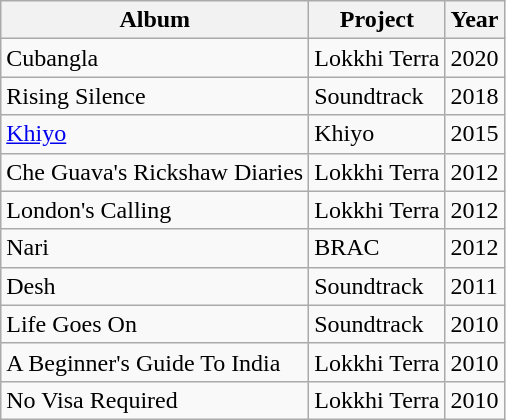<table class="wikitable sortable">
<tr>
<th>Album</th>
<th>Project</th>
<th>Year</th>
</tr>
<tr>
<td>Cubangla</td>
<td>Lokkhi Terra</td>
<td>2020</td>
</tr>
<tr>
<td>Rising Silence</td>
<td>Soundtrack</td>
<td>2018</td>
</tr>
<tr>
<td><a href='#'>Khiyo</a></td>
<td>Khiyo</td>
<td>2015</td>
</tr>
<tr>
<td>Che Guava's Rickshaw Diaries</td>
<td>Lokkhi Terra</td>
<td>2012</td>
</tr>
<tr>
<td>London's Calling</td>
<td>Lokkhi Terra</td>
<td>2012</td>
</tr>
<tr>
<td>Nari</td>
<td>BRAC</td>
<td>2012</td>
</tr>
<tr>
<td>Desh</td>
<td>Soundtrack</td>
<td>2011</td>
</tr>
<tr>
<td>Life Goes On</td>
<td>Soundtrack</td>
<td>2010</td>
</tr>
<tr>
<td>A Beginner's Guide To India</td>
<td>Lokkhi Terra</td>
<td>2010</td>
</tr>
<tr>
<td>No Visa Required</td>
<td>Lokkhi Terra</td>
<td>2010</td>
</tr>
</table>
